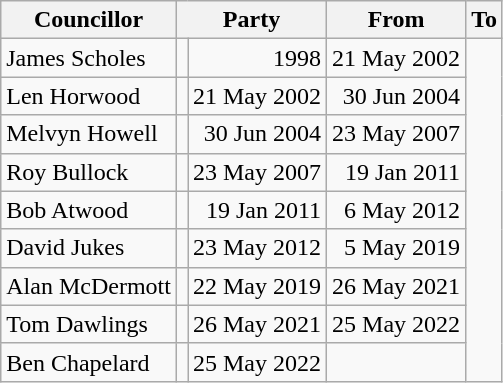<table class=wikitable>
<tr>
<th>Councillor</th>
<th colspan=2>Party</th>
<th>From</th>
<th>To</th>
</tr>
<tr>
<td>James Scholes</td>
<td></td>
<td align=right>1998</td>
<td align=right>21 May 2002</td>
</tr>
<tr>
<td>Len Horwood</td>
<td></td>
<td align=right>21 May 2002</td>
<td align=right>30 Jun 2004</td>
</tr>
<tr>
<td>Melvyn Howell</td>
<td></td>
<td align=right>30 Jun 2004</td>
<td align=right>23 May 2007</td>
</tr>
<tr>
<td>Roy Bullock</td>
<td></td>
<td align=right>23 May 2007</td>
<td align=right>19 Jan 2011</td>
</tr>
<tr>
<td>Bob Atwood</td>
<td></td>
<td align=right>19 Jan 2011</td>
<td align=right>6 May 2012</td>
</tr>
<tr>
<td>David Jukes</td>
<td></td>
<td align=right>23 May 2012</td>
<td align=right>5 May 2019</td>
</tr>
<tr>
<td>Alan McDermott</td>
<td></td>
<td align=right>22 May 2019</td>
<td align=right>26 May 2021</td>
</tr>
<tr>
<td>Tom Dawlings</td>
<td></td>
<td align=right>26 May 2021</td>
<td align=right>25 May 2022</td>
</tr>
<tr>
<td>Ben Chapelard</td>
<td></td>
<td align=right>25 May 2022</td>
<td></td>
</tr>
</table>
